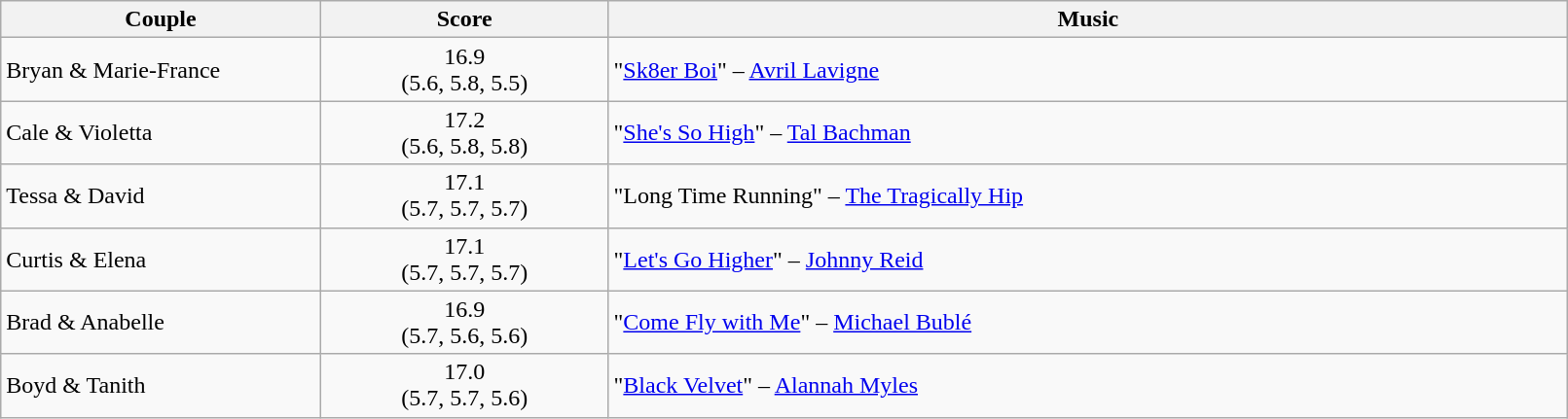<table class="wikitable" style="width:85%;">
<tr>
<th style="width:20%;">Couple</th>
<th style="width:18%;">Score</th>
<th style="width:60%;">Music</th>
</tr>
<tr>
<td>Bryan & Marie-France</td>
<td style="text-align:center;">16.9 <br> (5.6, 5.8, 5.5)</td>
<td>"<a href='#'>Sk8er Boi</a>" – <a href='#'>Avril Lavigne</a></td>
</tr>
<tr>
<td>Cale & Violetta</td>
<td style="text-align:center;">17.2 <br> (5.6, 5.8, 5.8)</td>
<td>"<a href='#'>She's So High</a>" – <a href='#'>Tal Bachman</a></td>
</tr>
<tr>
<td>Tessa & David</td>
<td style="text-align:center;">17.1 <br> (5.7, 5.7, 5.7)</td>
<td>"Long Time Running" – <a href='#'>The Tragically Hip</a></td>
</tr>
<tr>
<td>Curtis & Elena</td>
<td style="text-align:center;">17.1 <br> (5.7, 5.7, 5.7)</td>
<td>"<a href='#'>Let's Go Higher</a>" – <a href='#'>Johnny Reid</a></td>
</tr>
<tr>
<td>Brad & Anabelle</td>
<td style="text-align:center;">16.9 <br> (5.7, 5.6, 5.6)</td>
<td>"<a href='#'>Come Fly with Me</a>" – <a href='#'>Michael Bublé</a></td>
</tr>
<tr>
<td>Boyd & Tanith</td>
<td style="text-align:center;">17.0 <br> (5.7, 5.7, 5.6)</td>
<td>"<a href='#'>Black Velvet</a>" – <a href='#'>Alannah Myles</a></td>
</tr>
</table>
